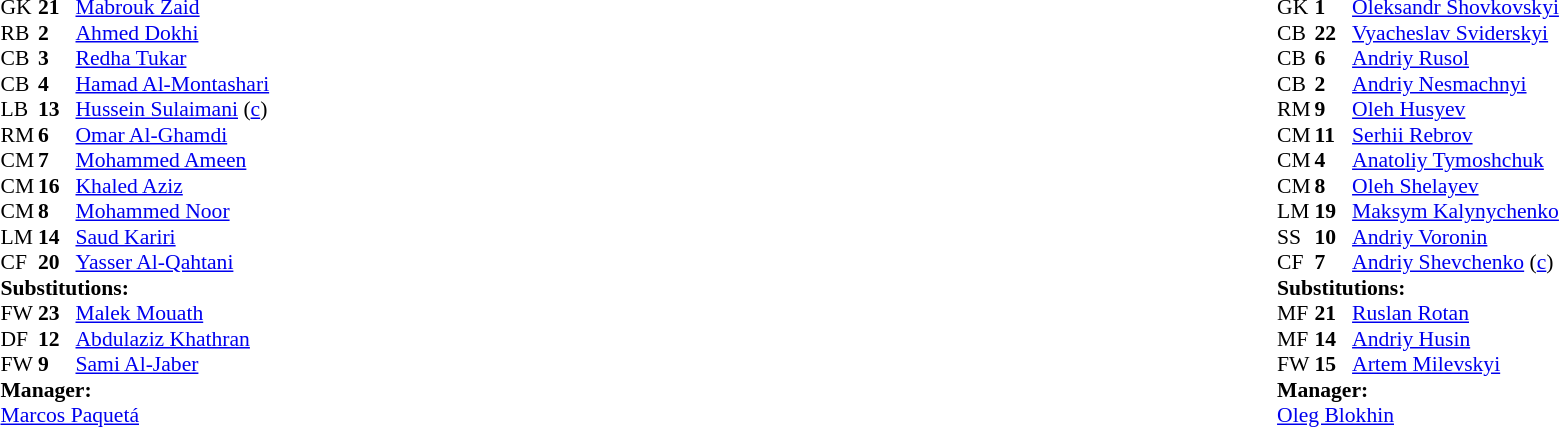<table width="100%">
<tr>
<td valign="top" width="40%"><br><table style="font-size: 90%" cellspacing="0" cellpadding="0">
<tr>
<th width="25"></th>
<th width="25"></th>
</tr>
<tr>
<td>GK</td>
<td><strong>21</strong></td>
<td><a href='#'>Mabrouk Zaid</a></td>
</tr>
<tr>
<td>RB</td>
<td><strong>2</strong></td>
<td><a href='#'>Ahmed Dokhi</a></td>
<td></td>
<td></td>
</tr>
<tr>
<td>CB</td>
<td><strong>3</strong></td>
<td><a href='#'>Redha Tukar</a></td>
</tr>
<tr>
<td>CB</td>
<td><strong>4</strong></td>
<td><a href='#'>Hamad Al-Montashari</a></td>
</tr>
<tr>
<td>LB</td>
<td><strong>13</strong></td>
<td><a href='#'>Hussein Sulaimani</a> (<a href='#'>c</a>)</td>
</tr>
<tr>
<td>RM</td>
<td><strong>6</strong></td>
<td><a href='#'>Omar Al-Ghamdi</a></td>
<td></td>
</tr>
<tr>
<td>CM</td>
<td><strong>7</strong></td>
<td><a href='#'>Mohammed Ameen</a></td>
<td></td>
<td></td>
</tr>
<tr>
<td>CM</td>
<td><strong>16</strong></td>
<td><a href='#'>Khaled Aziz</a></td>
</tr>
<tr>
<td>CM</td>
<td><strong>8</strong></td>
<td><a href='#'>Mohammed Noor</a></td>
<td></td>
<td></td>
</tr>
<tr>
<td>LM</td>
<td><strong>14</strong></td>
<td><a href='#'>Saud Kariri</a></td>
<td></td>
</tr>
<tr>
<td>CF</td>
<td><strong>20</strong></td>
<td><a href='#'>Yasser Al-Qahtani</a></td>
</tr>
<tr>
<td colspan=3><strong>Substitutions:</strong></td>
</tr>
<tr>
<td>FW</td>
<td><strong>23</strong></td>
<td><a href='#'>Malek Mouath</a></td>
<td></td>
<td></td>
</tr>
<tr>
<td>DF</td>
<td><strong>12</strong></td>
<td><a href='#'>Abdulaziz Khathran</a></td>
<td></td>
<td></td>
</tr>
<tr>
<td>FW</td>
<td><strong>9</strong></td>
<td><a href='#'>Sami Al-Jaber</a></td>
<td></td>
<td></td>
</tr>
<tr>
<td colspan=3><strong>Manager:</strong></td>
</tr>
<tr>
<td colspan="4"> <a href='#'>Marcos Paquetá</a></td>
</tr>
</table>
</td>
<td valign="top"></td>
<td valign="top" width="50%"><br><table style="font-size: 90%" cellspacing="0" cellpadding="0" align=center>
<tr>
<th width="25"></th>
<th width="25"></th>
</tr>
<tr>
<td>GK</td>
<td><strong>1</strong></td>
<td><a href='#'>Oleksandr Shovkovskyi</a></td>
</tr>
<tr>
<td>CB</td>
<td><strong>22</strong></td>
<td><a href='#'>Vyacheslav Sviderskyi</a></td>
<td></td>
</tr>
<tr>
<td>CB</td>
<td><strong>6</strong></td>
<td><a href='#'>Andriy Rusol</a></td>
</tr>
<tr>
<td>CB</td>
<td><strong>2</strong></td>
<td><a href='#'>Andriy Nesmachnyi</a></td>
<td></td>
</tr>
<tr>
<td>RM</td>
<td><strong>9</strong></td>
<td><a href='#'>Oleh Husyev</a></td>
</tr>
<tr>
<td>CM</td>
<td><strong>11</strong></td>
<td><a href='#'>Serhii Rebrov</a></td>
<td></td>
<td></td>
</tr>
<tr>
<td>CM</td>
<td><strong>4</strong></td>
<td><a href='#'>Anatoliy Tymoshchuk</a></td>
</tr>
<tr>
<td>CM</td>
<td><strong>8</strong></td>
<td><a href='#'>Oleh Shelayev</a></td>
</tr>
<tr>
<td>LM</td>
<td><strong>19</strong></td>
<td><a href='#'>Maksym Kalynychenko</a></td>
<td></td>
</tr>
<tr>
<td>SS</td>
<td><strong>10</strong></td>
<td><a href='#'>Andriy Voronin</a></td>
<td></td>
<td></td>
</tr>
<tr>
<td>CF</td>
<td><strong>7</strong></td>
<td><a href='#'>Andriy Shevchenko</a> (<a href='#'>c</a>)</td>
<td></td>
<td></td>
</tr>
<tr>
<td colspan=3><strong>Substitutions:</strong></td>
</tr>
<tr>
<td>MF</td>
<td><strong>21</strong></td>
<td><a href='#'>Ruslan Rotan</a></td>
<td></td>
<td></td>
</tr>
<tr>
<td>MF</td>
<td><strong>14</strong></td>
<td><a href='#'>Andriy Husin</a></td>
<td></td>
<td></td>
</tr>
<tr>
<td>FW</td>
<td><strong>15</strong></td>
<td><a href='#'>Artem Milevskyi</a></td>
<td></td>
<td></td>
</tr>
<tr>
<td colspan=3><strong>Manager:</strong></td>
</tr>
<tr>
<td colspan="4"><a href='#'>Oleg Blokhin</a></td>
</tr>
</table>
</td>
</tr>
</table>
